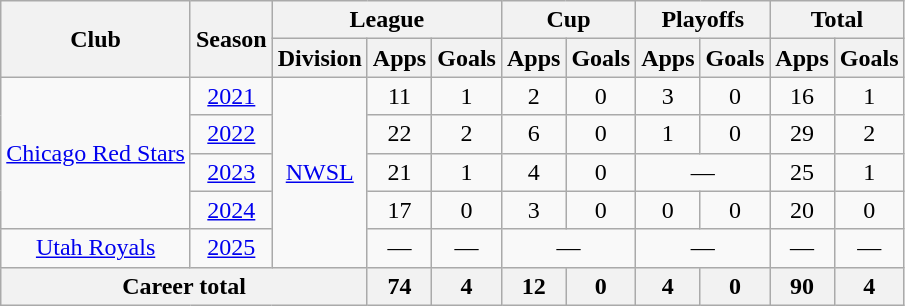<table class="wikitable" style="text-align: center;">
<tr>
<th rowspan="2">Club</th>
<th rowspan="2">Season</th>
<th colspan="3">League</th>
<th colspan="2">Cup</th>
<th colspan="2">Playoffs</th>
<th colspan="2">Total</th>
</tr>
<tr>
<th>Division</th>
<th>Apps</th>
<th>Goals</th>
<th>Apps</th>
<th>Goals</th>
<th>Apps</th>
<th>Goals</th>
<th>Apps</th>
<th>Goals</th>
</tr>
<tr>
<td rowspan="4"><a href='#'>Chicago Red Stars</a></td>
<td><a href='#'>2021</a></td>
<td rowspan="5"><a href='#'>NWSL</a></td>
<td>11</td>
<td>1</td>
<td>2</td>
<td>0</td>
<td>3</td>
<td>0</td>
<td>16</td>
<td>1</td>
</tr>
<tr>
<td><a href='#'>2022</a></td>
<td>22</td>
<td>2</td>
<td>6</td>
<td>0</td>
<td>1</td>
<td>0</td>
<td>29</td>
<td>2</td>
</tr>
<tr>
<td><a href='#'>2023</a></td>
<td>21</td>
<td>1</td>
<td>4</td>
<td>0</td>
<td colspan="2">—</td>
<td>25</td>
<td>1</td>
</tr>
<tr>
<td><a href='#'>2024</a></td>
<td>17</td>
<td>0</td>
<td>3</td>
<td>0</td>
<td>0</td>
<td>0</td>
<td>20</td>
<td>0</td>
</tr>
<tr>
<td rowspan="1"><a href='#'>Utah Royals</a></td>
<td><a href='#'>2025</a></td>
<td>—</td>
<td>—</td>
<td colspan="2">—</td>
<td colspan="2">—</td>
<td>—</td>
<td>—</td>
</tr>
<tr>
<th colspan="3">Career total</th>
<th>74</th>
<th>4</th>
<th>12</th>
<th>0</th>
<th>4</th>
<th>0</th>
<th>90</th>
<th>4</th>
</tr>
</table>
